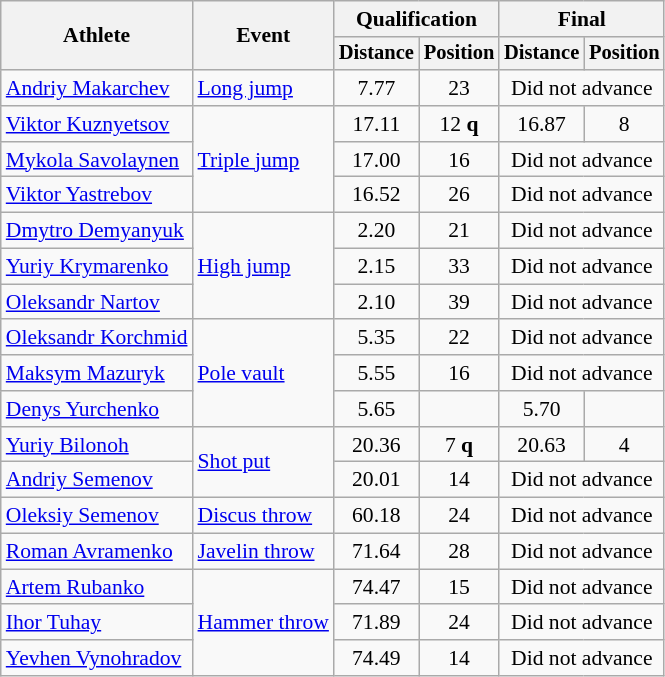<table class=wikitable style="font-size:90%">
<tr>
<th rowspan="2">Athlete</th>
<th rowspan="2">Event</th>
<th colspan="2">Qualification</th>
<th colspan="2">Final</th>
</tr>
<tr style="font-size:95%">
<th>Distance</th>
<th>Position</th>
<th>Distance</th>
<th>Position</th>
</tr>
<tr align=center>
<td align=left><a href='#'>Andriy Makarchev</a></td>
<td align=left><a href='#'>Long jump</a></td>
<td>7.77</td>
<td>23</td>
<td colspan=2>Did not advance</td>
</tr>
<tr align=center>
<td align=left><a href='#'>Viktor Kuznyetsov</a></td>
<td align=left rowspan=3><a href='#'>Triple jump</a></td>
<td>17.11</td>
<td>12 <strong>q</strong></td>
<td>16.87</td>
<td>8</td>
</tr>
<tr align=center>
<td align=left><a href='#'>Mykola Savolaynen</a></td>
<td>17.00</td>
<td>16</td>
<td colspan=2>Did not advance</td>
</tr>
<tr align=center>
<td align=left><a href='#'>Viktor Yastrebov</a></td>
<td>16.52</td>
<td>26</td>
<td colspan=2>Did not advance</td>
</tr>
<tr align=center>
<td align=left><a href='#'>Dmytro Demyanyuk</a></td>
<td align=left rowspan=3><a href='#'>High jump</a></td>
<td>2.20</td>
<td>21</td>
<td colspan=2>Did not advance</td>
</tr>
<tr align=center>
<td align=left><a href='#'>Yuriy Krymarenko</a></td>
<td>2.15</td>
<td>33</td>
<td colspan=2>Did not advance</td>
</tr>
<tr align=center>
<td align=left><a href='#'>Oleksandr Nartov</a></td>
<td>2.10</td>
<td>39</td>
<td colspan=2>Did not advance</td>
</tr>
<tr align=center>
<td align=left><a href='#'>Oleksandr Korchmid</a></td>
<td align=left rowspan=3><a href='#'>Pole vault</a></td>
<td>5.35</td>
<td>22</td>
<td colspan=2>Did not advance</td>
</tr>
<tr align=center>
<td align=left><a href='#'>Maksym Mazuryk</a></td>
<td>5.55</td>
<td>16</td>
<td colspan=2>Did not advance</td>
</tr>
<tr align=center>
<td align=left><a href='#'>Denys Yurchenko</a></td>
<td>5.65</td>
<td></td>
<td>5.70</td>
<td></td>
</tr>
<tr align=center>
<td align=left><a href='#'>Yuriy Bilonoh</a></td>
<td align=left rowspan=2><a href='#'>Shot put</a></td>
<td>20.36</td>
<td>7 <strong>q</strong></td>
<td>20.63</td>
<td>4</td>
</tr>
<tr align=center>
<td align=left><a href='#'>Andriy Semenov</a></td>
<td>20.01</td>
<td>14</td>
<td colspan=2>Did not advance</td>
</tr>
<tr align=center>
<td align=left><a href='#'>Oleksiy Semenov</a></td>
<td align=left><a href='#'>Discus throw</a></td>
<td>60.18</td>
<td>24</td>
<td colspan=2>Did not advance</td>
</tr>
<tr align=center>
<td align=left><a href='#'>Roman Avramenko</a></td>
<td align=left><a href='#'>Javelin throw</a></td>
<td>71.64</td>
<td>28</td>
<td colspan=2>Did not advance</td>
</tr>
<tr align=center>
<td align=left><a href='#'>Artem Rubanko</a></td>
<td align=left rowspan=3><a href='#'>Hammer throw</a></td>
<td>74.47</td>
<td>15</td>
<td colspan=2>Did not advance</td>
</tr>
<tr align=center>
<td align=left><a href='#'>Ihor Tuhay</a></td>
<td>71.89</td>
<td>24</td>
<td colspan=2>Did not advance</td>
</tr>
<tr align=center>
<td align=left><a href='#'>Yevhen Vynohradov</a></td>
<td>74.49</td>
<td>14</td>
<td colspan=2>Did not advance</td>
</tr>
</table>
